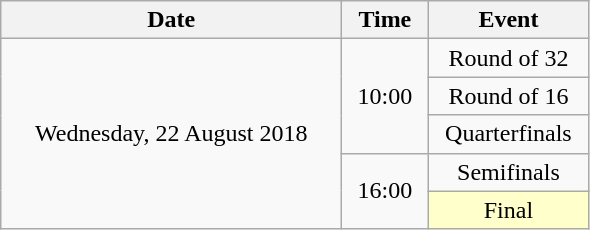<table class = "wikitable" style="text-align:center;">
<tr>
<th width=220>Date</th>
<th width=50>Time</th>
<th width=100>Event</th>
</tr>
<tr>
<td rowspan=5>Wednesday, 22 August 2018</td>
<td rowspan=3>10:00</td>
<td>Round of 32</td>
</tr>
<tr>
<td>Round of 16</td>
</tr>
<tr>
<td>Quarterfinals</td>
</tr>
<tr>
<td rowspan=2>16:00</td>
<td>Semifinals</td>
</tr>
<tr>
<td bgcolor=ffffcc>Final</td>
</tr>
</table>
